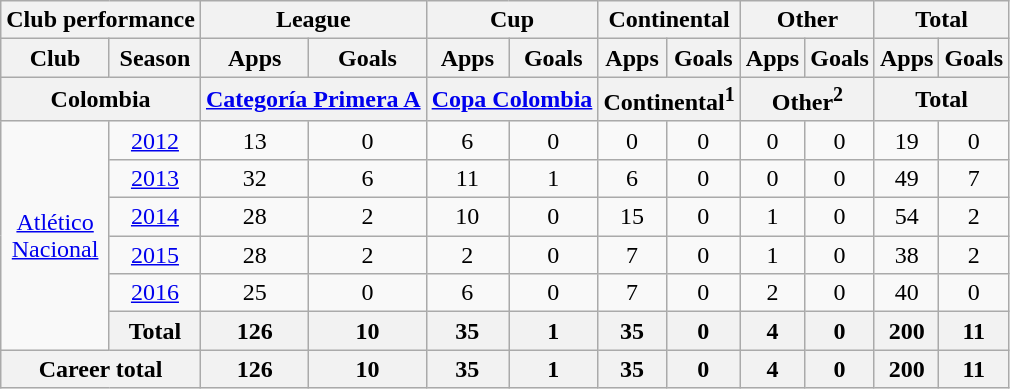<table class="wikitable" style="text-align:center">
<tr>
<th colspan=2>Club performance</th>
<th colspan=2>League</th>
<th colspan=2>Cup</th>
<th colspan=2>Continental</th>
<th colspan=2>Other</th>
<th colspan=2>Total</th>
</tr>
<tr>
<th>Club</th>
<th>Season</th>
<th>Apps</th>
<th>Goals</th>
<th>Apps</th>
<th>Goals</th>
<th>Apps</th>
<th>Goals</th>
<th>Apps</th>
<th>Goals</th>
<th>Apps</th>
<th>Goals</th>
</tr>
<tr>
<th colspan=2>Colombia</th>
<th colspan=2><a href='#'>Categoría Primera A</a></th>
<th colspan=2><a href='#'>Copa Colombia</a></th>
<th colspan=2>Continental<sup>1</sup></th>
<th colspan=2>Other<sup>2</sup></th>
<th colspan=2>Total</th>
</tr>
<tr>
<td rowspan="6"><a href='#'>Atlético<br>Nacional</a></td>
<td><a href='#'>2012</a></td>
<td>13</td>
<td>0</td>
<td>6</td>
<td>0</td>
<td>0</td>
<td>0</td>
<td>0</td>
<td>0</td>
<td>19</td>
<td>0</td>
</tr>
<tr>
<td><a href='#'>2013</a></td>
<td>32</td>
<td>6</td>
<td>11</td>
<td>1</td>
<td>6</td>
<td>0</td>
<td>0</td>
<td>0</td>
<td>49</td>
<td>7</td>
</tr>
<tr>
<td><a href='#'>2014</a></td>
<td>28</td>
<td>2</td>
<td>10</td>
<td>0</td>
<td>15</td>
<td>0</td>
<td>1</td>
<td>0</td>
<td>54</td>
<td>2</td>
</tr>
<tr>
<td><a href='#'>2015</a></td>
<td>28</td>
<td>2</td>
<td>2</td>
<td>0</td>
<td>7</td>
<td>0</td>
<td>1</td>
<td>0</td>
<td>38</td>
<td>2</td>
</tr>
<tr>
<td><a href='#'>2016</a></td>
<td>25</td>
<td>0</td>
<td>6</td>
<td>0</td>
<td>7</td>
<td>0</td>
<td>2</td>
<td>0</td>
<td>40</td>
<td>0</td>
</tr>
<tr>
<th rowspan=1>Total</th>
<th>126</th>
<th>10</th>
<th>35</th>
<th>1</th>
<th>35</th>
<th>0</th>
<th>4</th>
<th>0</th>
<th>200</th>
<th>11</th>
</tr>
<tr>
<th colspan=2>Career total</th>
<th>126</th>
<th>10</th>
<th>35</th>
<th>1</th>
<th>35</th>
<th>0</th>
<th>4</th>
<th>0</th>
<th>200</th>
<th>11</th>
</tr>
</table>
